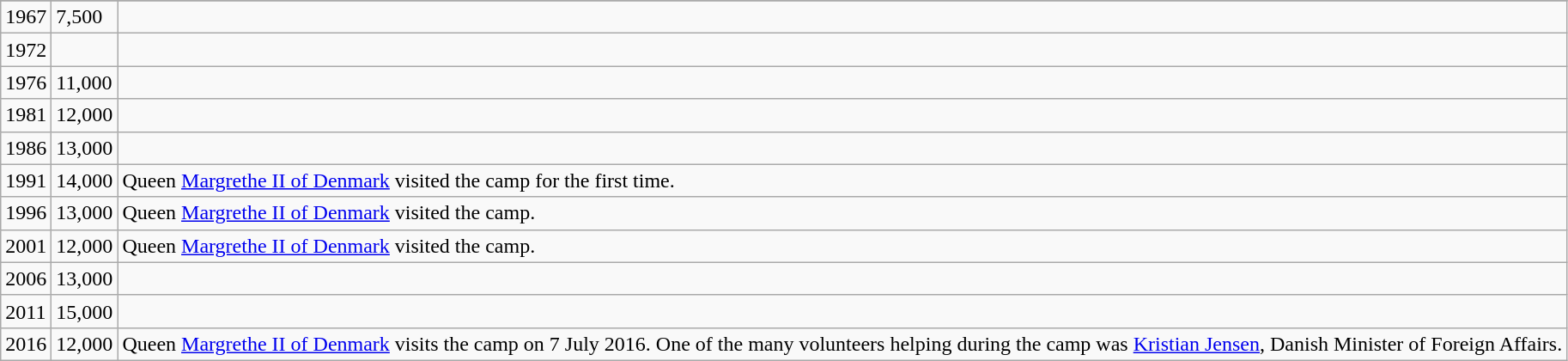<table class="wikitable sortable">
<tr>
</tr>
<tr>
<td>1967</td>
<td>7,500</td>
<td></td>
</tr>
<tr>
<td>1972</td>
<td></td>
<td></td>
</tr>
<tr>
<td>1976</td>
<td>11,000</td>
<td></td>
</tr>
<tr>
<td>1981</td>
<td>12,000</td>
<td></td>
</tr>
<tr>
<td>1986</td>
<td>13,000</td>
<td></td>
</tr>
<tr>
<td>1991</td>
<td>14,000</td>
<td>Queen <a href='#'>Margrethe II of Denmark</a> visited the camp for the first time.</td>
</tr>
<tr>
<td>1996</td>
<td>13,000</td>
<td>Queen <a href='#'>Margrethe II of Denmark</a> visited the camp.</td>
</tr>
<tr>
<td>2001</td>
<td>12,000</td>
<td>Queen <a href='#'>Margrethe II of Denmark</a> visited the camp.</td>
</tr>
<tr>
<td>2006</td>
<td>13,000</td>
<td></td>
</tr>
<tr>
<td>2011</td>
<td>15,000</td>
<td></td>
</tr>
<tr>
<td>2016</td>
<td>12,000</td>
<td>Queen <a href='#'>Margrethe II of Denmark</a> visits the camp on 7 July 2016. One of the many volunteers helping during the camp was <a href='#'>Kristian Jensen</a>, Danish Minister of Foreign Affairs.</td>
</tr>
</table>
